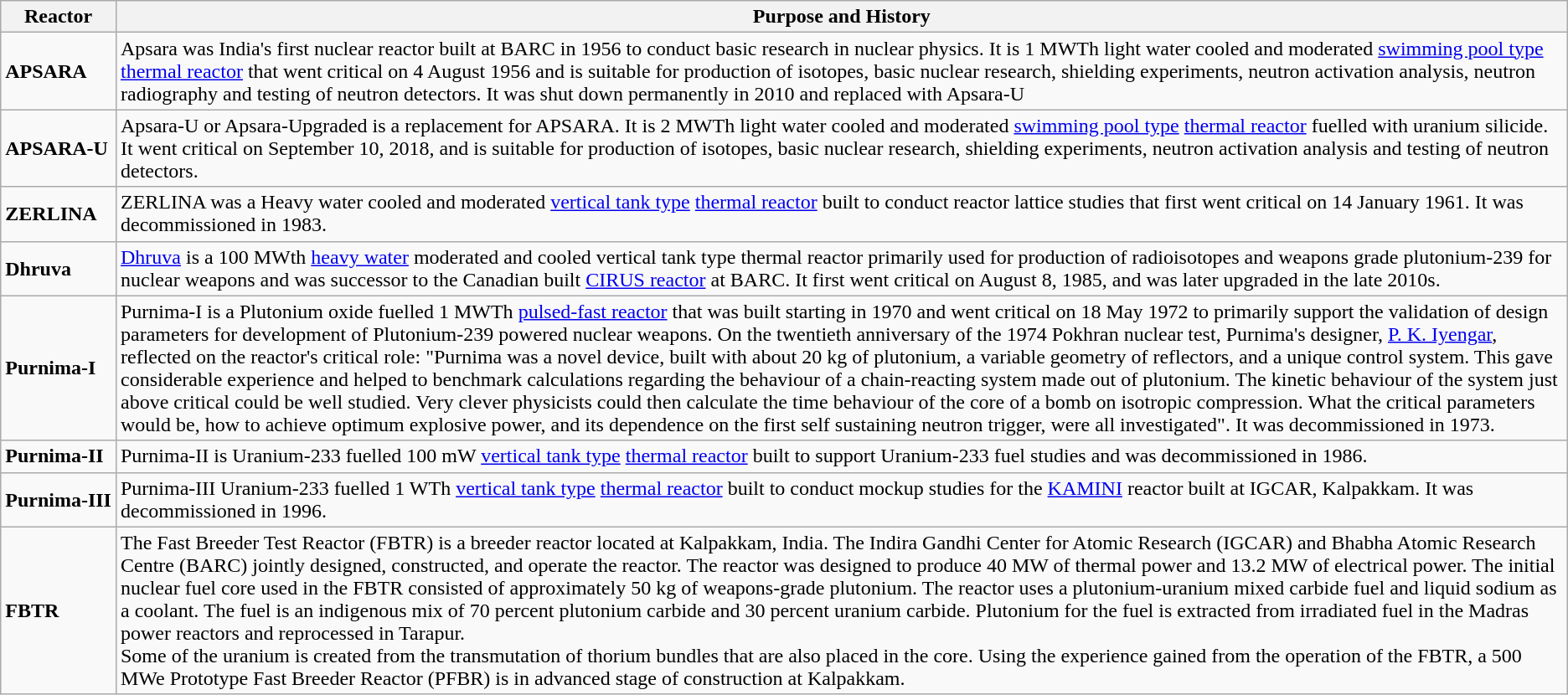<table class="wikitable">
<tr>
<th>Reactor</th>
<th>Purpose and History</th>
</tr>
<tr>
<td style="white-space: nowrap;"><strong>APSARA</strong></td>
<td>Apsara was India's first nuclear reactor built at BARC in 1956 to conduct basic research in nuclear physics. It is 1 MWTh light water cooled and moderated <a href='#'>swimming pool type</a> <a href='#'>thermal reactor</a> that went critical on 4 August 1956 and is suitable for production of isotopes, basic nuclear research, shielding experiments, neutron activation analysis, neutron radiography and testing of neutron detectors. It was shut down permanently in 2010 and replaced with Apsara-U</td>
</tr>
<tr>
<td style="white-space: nowrap;"><strong>APSARA-U</strong></td>
<td>Apsara-U or Apsara-Upgraded is a replacement for APSARA. It is 2 MWTh light water cooled and moderated <a href='#'>swimming pool type</a> <a href='#'>thermal reactor</a> fuelled with uranium silicide. It went critical on September 10, 2018, and is suitable for production of isotopes, basic nuclear research, shielding experiments, neutron activation analysis and testing of neutron detectors.</td>
</tr>
<tr>
<td style="white-space: nowrap;"><strong>ZERLINA</strong></td>
<td>ZERLINA was a Heavy water cooled and moderated <a href='#'>vertical tank type</a> <a href='#'>thermal reactor</a> built to conduct reactor lattice studies that first went critical on 14 January 1961. It was decommissioned in 1983.</td>
</tr>
<tr>
<td style="white-space: nowrap;"><strong>Dhruva</strong></td>
<td><a href='#'>Dhruva</a> is a 100 MWth <a href='#'>heavy water</a> moderated and cooled vertical tank type thermal reactor primarily used for production of radioisotopes and weapons grade plutonium-239 for nuclear weapons and was successor to the Canadian built <a href='#'>CIRUS reactor</a> at BARC. It first went critical on August 8, 1985, and was later upgraded in the late 2010s.</td>
</tr>
<tr>
<td style="white-space: nowrap;"><strong>Purnima-I</strong></td>
<td>Purnima-I is a Plutonium oxide fuelled 1 MWTh <a href='#'>pulsed-fast reactor</a> that was built starting in 1970 and went critical on 18 May 1972 to primarily support the validation of design parameters for development of Plutonium-239 powered nuclear weapons. On the twentieth anniversary of the 1974 Pokhran nuclear test, Purnima's designer, <a href='#'>P. K. Iyengar</a>, reflected on the reactor's critical role: "Purnima was a novel device, built with about 20 kg of plutonium, a variable geometry of reflectors, and a unique control system. This gave considerable experience and helped to benchmark calculations regarding the behaviour of a chain-reacting system made out of plutonium. The kinetic behaviour of the system just above critical could be well studied. Very clever physicists could then calculate the time behaviour of the core of a bomb on isotropic compression. What the critical parameters would be, how to achieve optimum explosive power, and its dependence on the first self sustaining neutron trigger, were all investigated". It was decommissioned in 1973.</td>
</tr>
<tr>
<td style="white-space: nowrap;"><strong>Purnima-II</strong></td>
<td>Purnima-II is Uranium-233 fuelled 100 mW <a href='#'>vertical tank type</a> <a href='#'>thermal reactor</a> built to support Uranium-233 fuel studies and was decommissioned in 1986.</td>
</tr>
<tr>
<td style="white-space: nowrap;"><strong>Purnima-III</strong></td>
<td>Purnima-III Uranium-233 fuelled 1 WTh <a href='#'>vertical tank type</a> <a href='#'>thermal reactor</a> built to conduct mockup studies for the <a href='#'>KAMINI</a> reactor built at IGCAR, Kalpakkam. It was decommissioned in 1996.</td>
</tr>
<tr>
<td style="white-space: nowrap;"><strong>FBTR</strong></td>
<td>The Fast Breeder Test Reactor (FBTR) is a breeder reactor located at Kalpakkam, India. The Indira Gandhi Center for Atomic Research (IGCAR) and Bhabha Atomic Research Centre (BARC) jointly designed, constructed, and operate the reactor. The reactor was designed to produce 40 MW of thermal power and 13.2 MW of electrical power. The initial nuclear fuel core used in the FBTR consisted of approximately 50 kg of weapons-grade plutonium. The reactor uses a plutonium-uranium mixed carbide fuel and liquid sodium as a coolant. The fuel is an indigenous mix of 70 percent plutonium carbide and 30 percent uranium carbide. Plutonium for the fuel is extracted from irradiated fuel in the Madras power reactors and reprocessed in Tarapur.<br>Some of the uranium is created from the transmutation of thorium bundles that are also placed in the core. Using the experience gained from the operation of the FBTR, a 500 MWe Prototype Fast Breeder Reactor (PFBR) is in advanced stage of construction at Kalpakkam.</td>
</tr>
</table>
